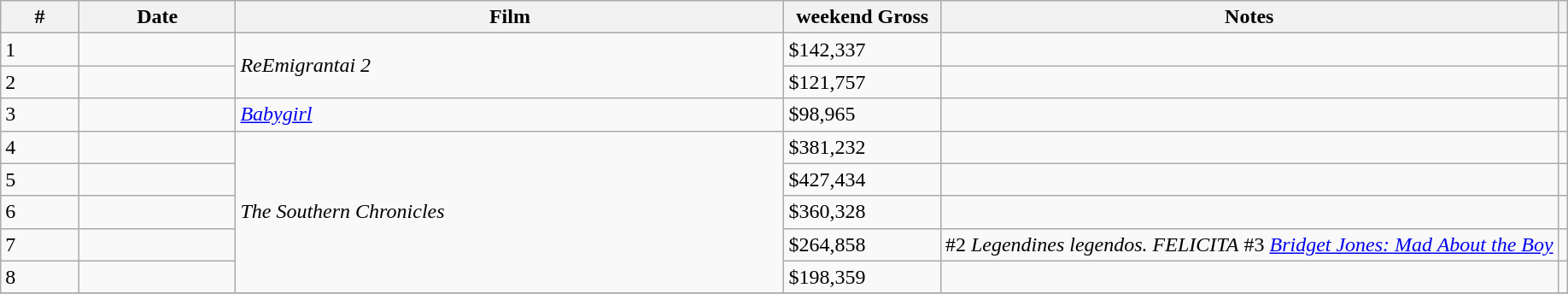<table class="wikitable sortable">
<tr>
<th width="5%">#</th>
<th width="10%">Date</th>
<th width="35%">Film</th>
<th width="10%">weekend Gross</th>
<th>Notes</th>
<th></th>
</tr>
<tr>
<td>1</td>
<td></td>
<td rowspan=2><em>ReEmigrantai 2</em></td>
<td>$142,337</td>
<td></td>
<td></td>
</tr>
<tr>
<td>2</td>
<td></td>
<td>$121,757</td>
<td></td>
<td></td>
</tr>
<tr>
<td>3</td>
<td></td>
<td><em><a href='#'>Babygirl</a></em></td>
<td>$98,965</td>
<td></td>
<td></td>
</tr>
<tr>
<td>4</td>
<td></td>
<td rowspan=5><em>The Southern Chronicles</em></td>
<td>$381,232</td>
<td></td>
<td></td>
</tr>
<tr>
<td>5</td>
<td></td>
<td>$427,434</td>
<td></td>
<td></td>
</tr>
<tr>
<td>6</td>
<td></td>
<td>$360,328</td>
<td></td>
<td></td>
</tr>
<tr>
<td>7</td>
<td></td>
<td>$264,858</td>
<td>#2 <em>Legendines legendos. FELICITA</em> #3 <em><a href='#'>Bridget Jones: Mad About the Boy</a></em></td>
<td></td>
</tr>
<tr>
<td>8</td>
<td></td>
<td>$198,359</td>
<td></td>
<td></td>
</tr>
<tr>
</tr>
</table>
